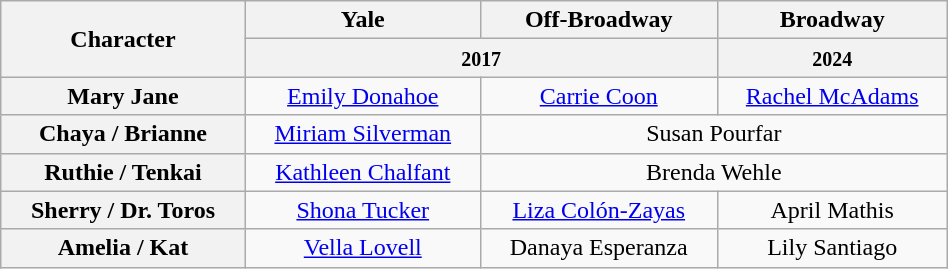<table class="wikitable" style="width:50%; text-align:center">
<tr>
<th rowspan="2" scope="col">Character</th>
<th>Yale</th>
<th>Off-Broadway</th>
<th>Broadway</th>
</tr>
<tr>
<th colspan="2"><small>2017</small></th>
<th><small>2024</small></th>
</tr>
<tr>
<th>Mary Jane</th>
<td><a href='#'>Emily Donahoe</a></td>
<td><a href='#'>Carrie Coon</a></td>
<td><a href='#'>Rachel McAdams</a></td>
</tr>
<tr>
<th>Chaya / Brianne</th>
<td><a href='#'>Miriam Silverman</a></td>
<td colspan="2" align="center">Susan Pourfar</td>
</tr>
<tr>
<th>Ruthie / Tenkai</th>
<td><a href='#'>Kathleen Chalfant</a></td>
<td colspan="2" align="center">Brenda Wehle</td>
</tr>
<tr>
<th>Sherry / Dr. Toros</th>
<td><a href='#'>Shona Tucker</a></td>
<td><a href='#'>Liza Colón-Zayas</a></td>
<td>April Mathis</td>
</tr>
<tr>
<th>Amelia / Kat</th>
<td><a href='#'>Vella Lovell</a></td>
<td>Danaya Esperanza</td>
<td>Lily Santiago</td>
</tr>
</table>
